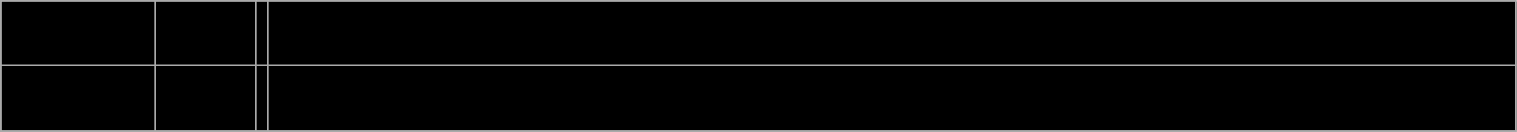<table class="wikitable" width="80%">
<tr align="center" bgcolor=" ">
<td>Tanner Gates</td>
<td>Defense</td>
<td></td>
<td>Skated for the Anaheim Lady Ducks<br>Was a two-sport star, having participated in lacrosse at El Camino High School</td>
</tr>
<tr align="center" bgcolor=" ">
<td>Eleri Mackay</td>
<td>Forward</td>
<td></td>
<td>Played for the North American Hockey Academy, winning three national championships<br>Also spent one season with the Chicago Mission for one season ... Also played soccer at Brookfield East High School</td>
</tr>
<tr align="center" bgcolor=" ">
</tr>
</table>
